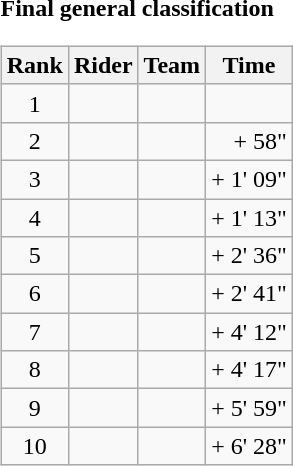<table>
<tr>
<td><strong>Final general classification</strong><br><table class="wikitable">
<tr>
<th scope="col">Rank</th>
<th scope="col">Rider</th>
<th scope="col">Team</th>
<th scope="col">Time</th>
</tr>
<tr>
<td style="text-align:center;">1</td>
<td></td>
<td></td>
<td style="text-align:right;"></td>
</tr>
<tr>
<td style="text-align:center;">2</td>
<td></td>
<td></td>
<td style="text-align:right;">+ 58"</td>
</tr>
<tr>
<td style="text-align:center;">3</td>
<td></td>
<td></td>
<td style="text-align:right;">+ 1' 09"</td>
</tr>
<tr>
<td style="text-align:center;">4</td>
<td></td>
<td></td>
<td style="text-align:right;">+ 1' 13"</td>
</tr>
<tr>
<td style="text-align:center;">5</td>
<td></td>
<td></td>
<td style="text-align:right;">+ 2' 36"</td>
</tr>
<tr>
<td style="text-align:center;">6</td>
<td></td>
<td></td>
<td style="text-align:right;">+ 2' 41"</td>
</tr>
<tr>
<td style="text-align:center;">7</td>
<td></td>
<td></td>
<td style="text-align:right;">+ 4' 12"</td>
</tr>
<tr>
<td style="text-align:center;">8</td>
<td></td>
<td></td>
<td style="text-align:right;">+ 4' 17"</td>
</tr>
<tr>
<td style="text-align:center;">9</td>
<td></td>
<td></td>
<td style="text-align:right;">+ 5' 59"</td>
</tr>
<tr>
<td style="text-align:center;">10</td>
<td></td>
<td></td>
<td style="text-align:right;">+ 6' 28"</td>
</tr>
</table>
</td>
</tr>
</table>
